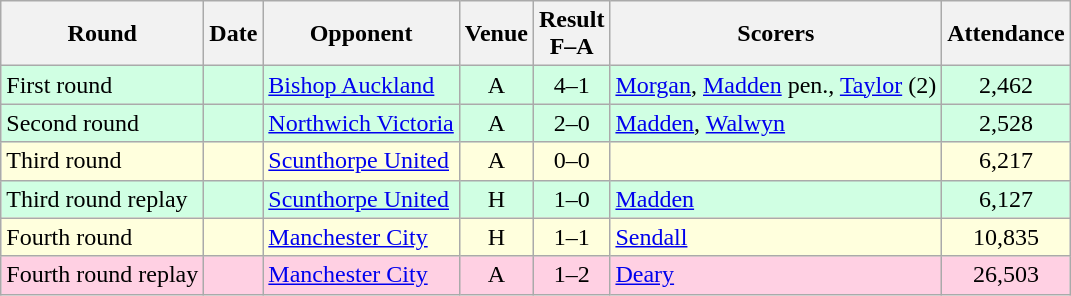<table class="wikitable sortable" style="text-align:center;">
<tr>
<th>Round</th>
<th>Date</th>
<th>Opponent</th>
<th>Venue</th>
<th>Result<br>F–A</th>
<th class=unsortable>Scorers</th>
<th>Attendance</th>
</tr>
<tr bgcolor="#d0ffe3">
<td align=left>First round</td>
<td></td>
<td align=left><a href='#'>Bishop Auckland</a></td>
<td>A</td>
<td>4–1</td>
<td align=left><a href='#'>Morgan</a>, <a href='#'>Madden</a> pen., <a href='#'>Taylor</a> (2)</td>
<td>2,462</td>
</tr>
<tr bgcolor="#d0ffe3">
<td align=left>Second round</td>
<td></td>
<td align=left><a href='#'>Northwich Victoria</a></td>
<td>A</td>
<td>2–0</td>
<td align=left><a href='#'>Madden</a>, <a href='#'>Walwyn</a></td>
<td>2,528</td>
</tr>
<tr bgcolor="#ffffdd">
<td align=left>Third round</td>
<td></td>
<td align=left><a href='#'>Scunthorpe United</a></td>
<td>A</td>
<td>0–0</td>
<td></td>
<td>6,217</td>
</tr>
<tr bgcolor="#d0ffe3">
<td align=left>Third round replay</td>
<td></td>
<td align=left><a href='#'>Scunthorpe United</a></td>
<td>H</td>
<td>1–0</td>
<td align=left><a href='#'>Madden</a></td>
<td>6,127</td>
</tr>
<tr bgcolor="#ffffdd">
<td align=left>Fourth round</td>
<td></td>
<td align=left><a href='#'>Manchester City</a></td>
<td>H</td>
<td>1–1</td>
<td align=left><a href='#'>Sendall</a></td>
<td>10,835</td>
</tr>
<tr bgcolor="#ffd0e3">
<td align=left>Fourth round replay</td>
<td></td>
<td align=left><a href='#'>Manchester City</a></td>
<td>A</td>
<td>1–2</td>
<td align=left><a href='#'>Deary</a></td>
<td>26,503</td>
</tr>
</table>
